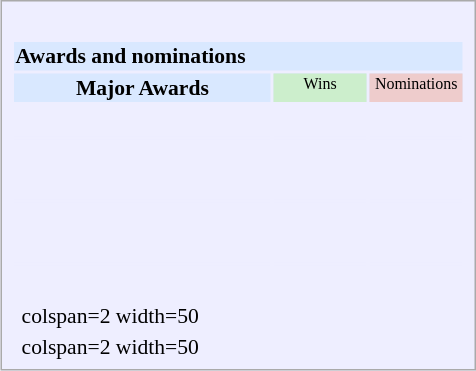<table class="infobox" style="width:22em; text-align:left; font-size:90%; vertical-align:middle; background:#eef;">
<tr style="background:white;">
</tr>
<tr>
<td colspan="3"><br><table class="collapsible collapsed" style="width:100%;">
<tr>
<th colspan="3" style="background:#d9e8ff; text-align:left;">Awards and nominations</th>
</tr>
<tr style="background:#d9e8ff; text-align:center;">
<th style="vertical-align: middle;">Major Awards</th>
<td style="background:#cec; font-size:8pt; width:60px;">Wins</td>
<td style="background:#ecc; font-size:8pt; width:60px;">Nominations</td>
</tr>
<tr>
</tr>
<tr bgcolor=#eeeeff>
<td align="center"><br></td>
<td></td>
<td></td>
</tr>
<tr bgcolor=#eeeeff>
<td align="center"><br></td>
<td></td>
<td></td>
</tr>
<tr bgcolor=#eeeeff>
<td align="center"><br></td>
<td></td>
<td></td>
</tr>
<tr bgcolor=#eeeeff>
<td align="center"><br></td>
<td></td>
<td></td>
</tr>
<tr bgcolor=#eeeeff>
<td align="center"><br></td>
<td></td>
<td></td>
</tr>
<tr bgcolor=#eeeeff>
<td align="center"><br></td>
<td></td>
<td></td>
</tr>
</table>
</td>
</tr>
<tr>
<td></td>
<td>colspan=2 width=50 </td>
</tr>
<tr>
<td></td>
<td>colspan=2 width=50 </td>
</tr>
</table>
